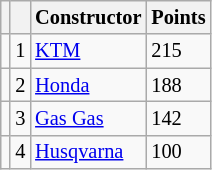<table class="wikitable" style="font-size: 85%;">
<tr>
<th></th>
<th></th>
<th>Constructor</th>
<th>Points</th>
</tr>
<tr>
<td></td>
<td align=center>1</td>
<td> <a href='#'>KTM</a></td>
<td align=left>215</td>
</tr>
<tr>
<td></td>
<td align=center>2</td>
<td> <a href='#'>Honda</a></td>
<td align=left>188</td>
</tr>
<tr>
<td></td>
<td align=center>3</td>
<td> <a href='#'>Gas Gas</a></td>
<td align=left>142</td>
</tr>
<tr>
<td></td>
<td align=center>4</td>
<td> <a href='#'>Husqvarna</a></td>
<td align=left>100</td>
</tr>
</table>
